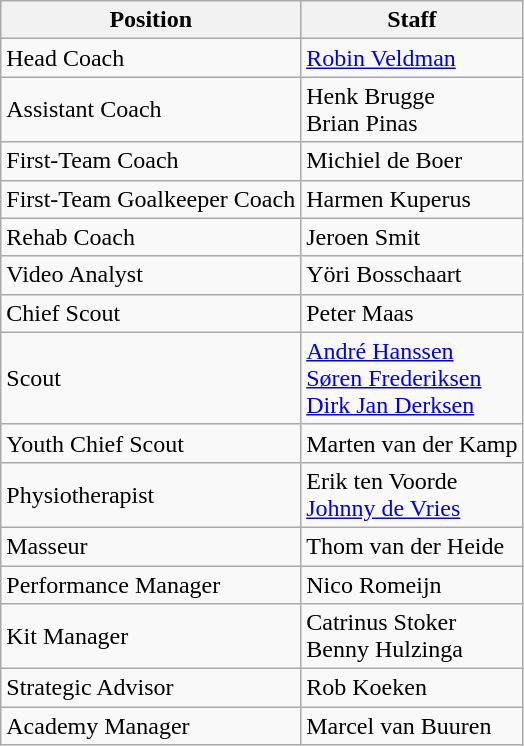<table class="wikitable sortable">
<tr>
<th>Position</th>
<th>Staff</th>
</tr>
<tr>
<td>Head Coach</td>
<td> <a href='#'>Robin Veldman</a></td>
</tr>
<tr>
<td>Assistant Coach</td>
<td> Henk Brugge <br>  Brian Pinas</td>
</tr>
<tr>
<td>First-Team Coach</td>
<td> Michiel de Boer</td>
</tr>
<tr>
<td>First-Team Goalkeeper Coach</td>
<td> Harmen Kuperus</td>
</tr>
<tr>
<td>Rehab Coach</td>
<td>Jeroen Smit</td>
</tr>
<tr>
<td>Video Analyst</td>
<td>Yöri Bosschaart</td>
</tr>
<tr>
<td>Chief Scout</td>
<td>Peter Maas</td>
</tr>
<tr>
<td>Scout</td>
<td><a href='#'>André Hanssen</a> <br> <a href='#'>Søren Frederiksen</a> <br> <a href='#'>Dirk Jan Derksen</a></td>
</tr>
<tr>
<td>Youth Chief Scout</td>
<td>Marten van der Kamp</td>
</tr>
<tr>
<td>Physiotherapist</td>
<td>Erik ten Voorde <br> <a href='#'>Johnny de Vries</a></td>
</tr>
<tr>
<td>Masseur</td>
<td>Thom van der Heide</td>
</tr>
<tr>
<td>Performance Manager</td>
<td>Nico Romeijn</td>
</tr>
<tr>
<td>Kit Manager</td>
<td>Catrinus Stoker <br> Benny Hulzinga</td>
</tr>
<tr>
<td>Strategic Advisor</td>
<td>Rob Koeken</td>
</tr>
<tr>
<td>Academy Manager</td>
<td>Marcel van Buuren</td>
</tr>
</table>
